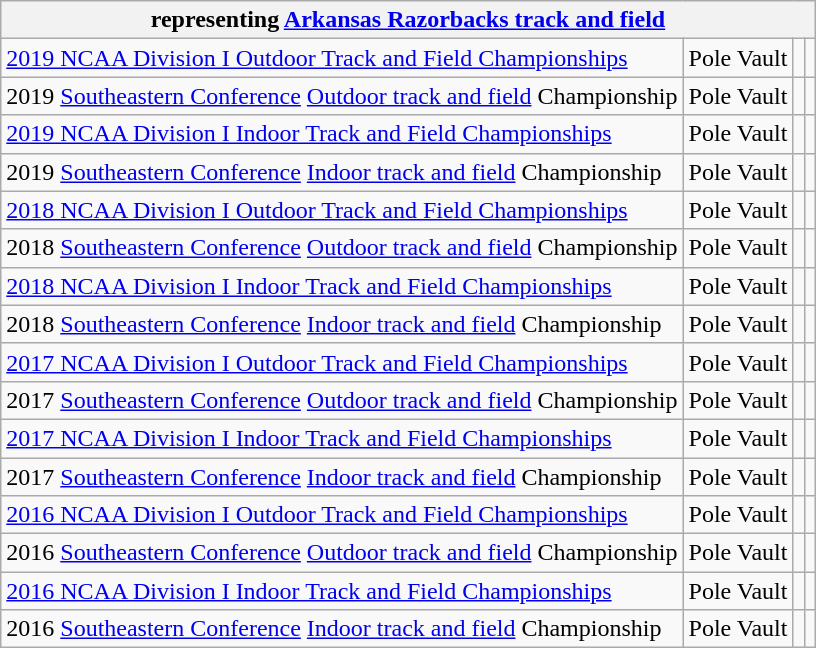<table class="wikitable sortable">
<tr>
<th colspan="7">representing <a href='#'>Arkansas Razorbacks track and field</a></th>
</tr>
<tr>
<td><a href='#'>2019 NCAA Division I Outdoor Track and Field Championships</a></td>
<td>Pole Vault</td>
<td></td>
<td></td>
</tr>
<tr>
<td>2019 <a href='#'>Southeastern Conference</a> <a href='#'>Outdoor track and field</a> Championship</td>
<td>Pole Vault</td>
<td></td>
<td> </td>
</tr>
<tr>
<td><a href='#'>2019 NCAA Division I Indoor Track and Field Championships</a></td>
<td>Pole Vault</td>
<td></td>
<td> </td>
</tr>
<tr>
<td>2019 <a href='#'>Southeastern Conference</a> <a href='#'>Indoor track and field</a> Championship</td>
<td>Pole Vault</td>
<td></td>
<td> </td>
</tr>
<tr>
<td><a href='#'>2018 NCAA Division I Outdoor Track and Field Championships</a></td>
<td>Pole Vault</td>
<td></td>
<td> </td>
</tr>
<tr>
<td>2018 <a href='#'>Southeastern Conference</a> <a href='#'>Outdoor track and field</a> Championship</td>
<td>Pole Vault</td>
<td></td>
<td> </td>
</tr>
<tr>
<td><a href='#'>2018 NCAA Division I Indoor Track and Field Championships</a></td>
<td>Pole Vault</td>
<td></td>
<td> </td>
</tr>
<tr>
<td>2018 <a href='#'>Southeastern Conference</a> <a href='#'>Indoor track and field</a> Championship</td>
<td>Pole Vault</td>
<td></td>
<td> </td>
</tr>
<tr>
<td><a href='#'>2017 NCAA Division I Outdoor Track and Field Championships</a></td>
<td>Pole Vault</td>
<td></td>
<td> </td>
</tr>
<tr>
<td>2017 <a href='#'>Southeastern Conference</a> <a href='#'>Outdoor track and field</a> Championship</td>
<td>Pole Vault</td>
<td></td>
<td> </td>
</tr>
<tr>
<td><a href='#'>2017 NCAA Division I Indoor Track and Field Championships</a></td>
<td>Pole Vault</td>
<td></td>
<td></td>
</tr>
<tr>
<td>2017 <a href='#'>Southeastern Conference</a> <a href='#'>Indoor track and field</a> Championship</td>
<td>Pole Vault</td>
<td></td>
<td> </td>
</tr>
<tr>
<td><a href='#'>2016 NCAA Division I Outdoor Track and Field Championships</a></td>
<td>Pole Vault</td>
<td></td>
<td> </td>
</tr>
<tr>
<td>2016 <a href='#'>Southeastern Conference</a> <a href='#'>Outdoor track and field</a> Championship</td>
<td>Pole Vault</td>
<td></td>
<td> </td>
</tr>
<tr>
<td><a href='#'>2016 NCAA Division I Indoor Track and Field Championships</a></td>
<td>Pole Vault</td>
<td></td>
<td> </td>
</tr>
<tr>
<td>2016 <a href='#'>Southeastern Conference</a> <a href='#'>Indoor track and field</a> Championship</td>
<td>Pole Vault</td>
<td></td>
<td> </td>
</tr>
</table>
